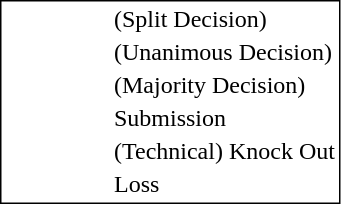<table style="border:1px solid black;" align=left>
<tr>
<td style="width:60px;"></td>
<td> </td>
<td>(Split Decision)</td>
</tr>
<tr>
<td style="width:60px;"></td>
<td> </td>
<td>(Unanimous Decision)</td>
</tr>
<tr>
<td style="width:60px;"></td>
<td> </td>
<td>(Majority Decision)</td>
</tr>
<tr>
<td style="width:60px;"></td>
<td> </td>
<td>Submission</td>
</tr>
<tr>
<td style="width:60px;"></td>
<td> </td>
<td>(Technical) Knock Out</td>
</tr>
<tr>
<td style="width:60px;"></td>
<td> </td>
<td>Loss</td>
</tr>
</table>
